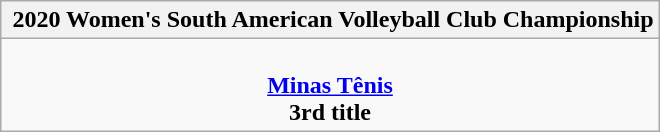<table class="wikitable" style="text-align: center; margin: 0 auto;">
<tr>
<th> 2020 Women's South American Volleyball Club Championship<br></th>
</tr>
<tr>
<td><br><strong><a href='#'>Minas Tênis</a></strong><br><strong>3rd title</strong></td>
</tr>
</table>
